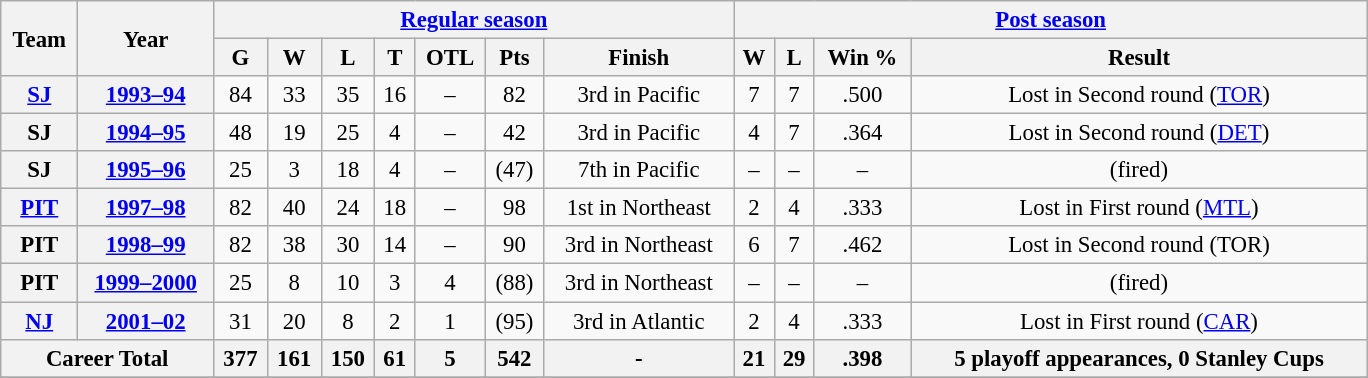<table class="wikitable" style="font-size: 95%; text-align:center; width:60em;">
<tr>
<th rowspan="2">Team</th>
<th rowspan="2">Year</th>
<th colspan="7"><a href='#'>Regular season</a></th>
<th colspan="4"><a href='#'>Post season</a></th>
</tr>
<tr>
<th>G</th>
<th>W</th>
<th>L</th>
<th>T</th>
<th>OTL</th>
<th>Pts</th>
<th>Finish</th>
<th>W</th>
<th>L</th>
<th>Win %</th>
<th>Result</th>
</tr>
<tr>
<th><a href='#'>SJ</a></th>
<th><a href='#'>1993–94</a></th>
<td>84</td>
<td>33</td>
<td>35</td>
<td>16</td>
<td>–</td>
<td>82</td>
<td>3rd in Pacific</td>
<td>7</td>
<td>7</td>
<td>.500</td>
<td>Lost in Second round (<a href='#'>TOR</a>)</td>
</tr>
<tr>
<th>SJ</th>
<th><a href='#'>1994–95</a></th>
<td>48</td>
<td>19</td>
<td>25</td>
<td>4</td>
<td>–</td>
<td>42</td>
<td>3rd in Pacific</td>
<td>4</td>
<td>7</td>
<td>.364</td>
<td>Lost in Second round (<a href='#'>DET</a>)</td>
</tr>
<tr>
<th>SJ</th>
<th><a href='#'>1995–96</a></th>
<td>25</td>
<td>3</td>
<td>18</td>
<td>4</td>
<td>–</td>
<td>(47)</td>
<td>7th in Pacific</td>
<td>–</td>
<td>–</td>
<td>–</td>
<td>(fired)</td>
</tr>
<tr>
<th><a href='#'>PIT</a></th>
<th><a href='#'>1997–98</a></th>
<td>82</td>
<td>40</td>
<td>24</td>
<td>18</td>
<td>–</td>
<td>98</td>
<td>1st in Northeast</td>
<td>2</td>
<td>4</td>
<td>.333</td>
<td>Lost in First round (<a href='#'>MTL</a>)</td>
</tr>
<tr>
<th>PIT</th>
<th><a href='#'>1998–99</a></th>
<td>82</td>
<td>38</td>
<td>30</td>
<td>14</td>
<td>–</td>
<td>90</td>
<td>3rd in Northeast</td>
<td>6</td>
<td>7</td>
<td>.462</td>
<td>Lost in Second round (TOR)</td>
</tr>
<tr>
<th>PIT</th>
<th><a href='#'>1999–2000</a></th>
<td>25</td>
<td>8</td>
<td>10</td>
<td>3</td>
<td>4</td>
<td>(88)</td>
<td>3rd in Northeast</td>
<td>–</td>
<td>–</td>
<td>–</td>
<td>(fired)</td>
</tr>
<tr>
<th><a href='#'>NJ</a></th>
<th><a href='#'>2001–02</a></th>
<td>31</td>
<td>20</td>
<td>8</td>
<td>2</td>
<td>1</td>
<td>(95)</td>
<td>3rd in Atlantic</td>
<td>2</td>
<td>4</td>
<td>.333</td>
<td>Lost in First round (<a href='#'>CAR</a>)</td>
</tr>
<tr>
<th colspan="2">Career Total</th>
<th>377</th>
<th>161</th>
<th>150</th>
<th>61</th>
<th>5</th>
<th>542</th>
<th>-</th>
<th>21</th>
<th>29</th>
<th>.398</th>
<th>5 playoff appearances, 0 Stanley Cups</th>
</tr>
<tr>
</tr>
</table>
